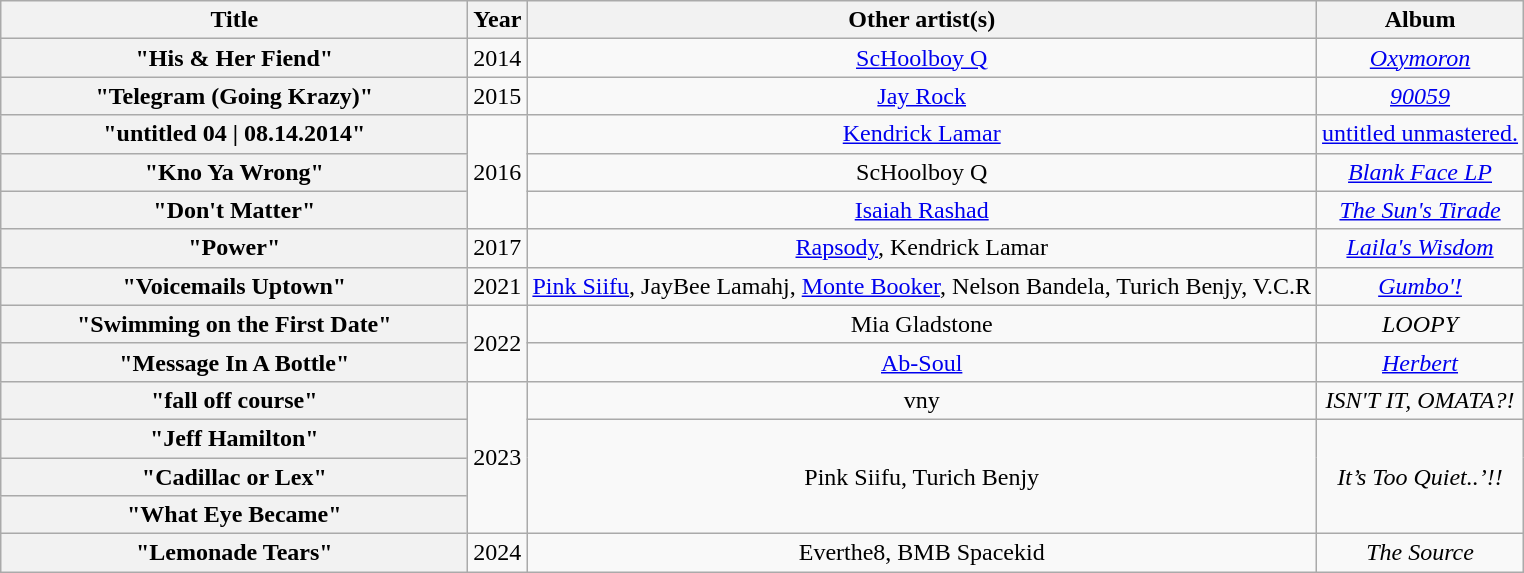<table class="wikitable plainrowheaders" style="text-align:center;">
<tr>
<th scope="col" style="width:19em;">Title</th>
<th scope="col">Year</th>
<th scope="col">Other artist(s)</th>
<th scope="col">Album</th>
</tr>
<tr>
<th scope="row">"His & Her Fiend"</th>
<td>2014</td>
<td><a href='#'>ScHoolboy Q</a></td>
<td><em><a href='#'>Oxymoron</a></em></td>
</tr>
<tr>
<th scope="row">"Telegram (Going Krazy)"</th>
<td>2015</td>
<td><a href='#'>Jay Rock</a></td>
<td><em><a href='#'>90059</a></em></td>
</tr>
<tr>
<th scope="row">"untitled 04 | 08.14.2014"</th>
<td rowspan="3">2016</td>
<td><a href='#'>Kendrick Lamar</a></td>
<td><a href='#'>untitled unmastered.</a></td>
</tr>
<tr>
<th scope="row">"Kno Ya Wrong"</th>
<td>ScHoolboy Q</td>
<td><em><a href='#'>Blank Face LP</a></em></td>
</tr>
<tr>
<th scope="row">"Don't Matter"</th>
<td><a href='#'>Isaiah Rashad</a></td>
<td><em><a href='#'>The Sun's Tirade</a></em></td>
</tr>
<tr>
<th scope="row">"Power"</th>
<td>2017</td>
<td><a href='#'>Rapsody</a>, Kendrick Lamar</td>
<td><em><a href='#'>Laila's Wisdom</a></em></td>
</tr>
<tr>
<th scope="row">"Voicemails Uptown"</th>
<td>2021</td>
<td><a href='#'>Pink Siifu</a>, JayBee Lamahj, <a href='#'>Monte Booker</a>, Nelson Bandela, Turich Benjy, V.C.R</td>
<td><em><a href='#'>Gumbo'!</a></em></td>
</tr>
<tr>
<th scope="row">"Swimming on the First Date"</th>
<td rowspan="2">2022</td>
<td>Mia Gladstone</td>
<td><em>LOOPY</em></td>
</tr>
<tr>
<th scope="row">"Message In A Bottle"</th>
<td><a href='#'>Ab-Soul</a></td>
<td><em><a href='#'>Herbert</a></em></td>
</tr>
<tr>
<th scope="row">"fall off course"</th>
<td rowspan="4">2023</td>
<td>vny</td>
<td><em>ISN'T IT, OMATA?!</em></td>
</tr>
<tr>
<th scope="row">"Jeff Hamilton"</th>
<td rowspan="3">Pink Siifu, Turich Benjy</td>
<td rowspan="3"><em>It’s Too Quiet..’!!</em></td>
</tr>
<tr>
<th scope="row">"Cadillac or Lex"</th>
</tr>
<tr>
<th scope="row">"What Eye Became"</th>
</tr>
<tr>
<th scope="row">"Lemonade Tears"</th>
<td>2024</td>
<td>Everthe8, BMB Spacekid</td>
<td><em>The Source</em></td>
</tr>
</table>
